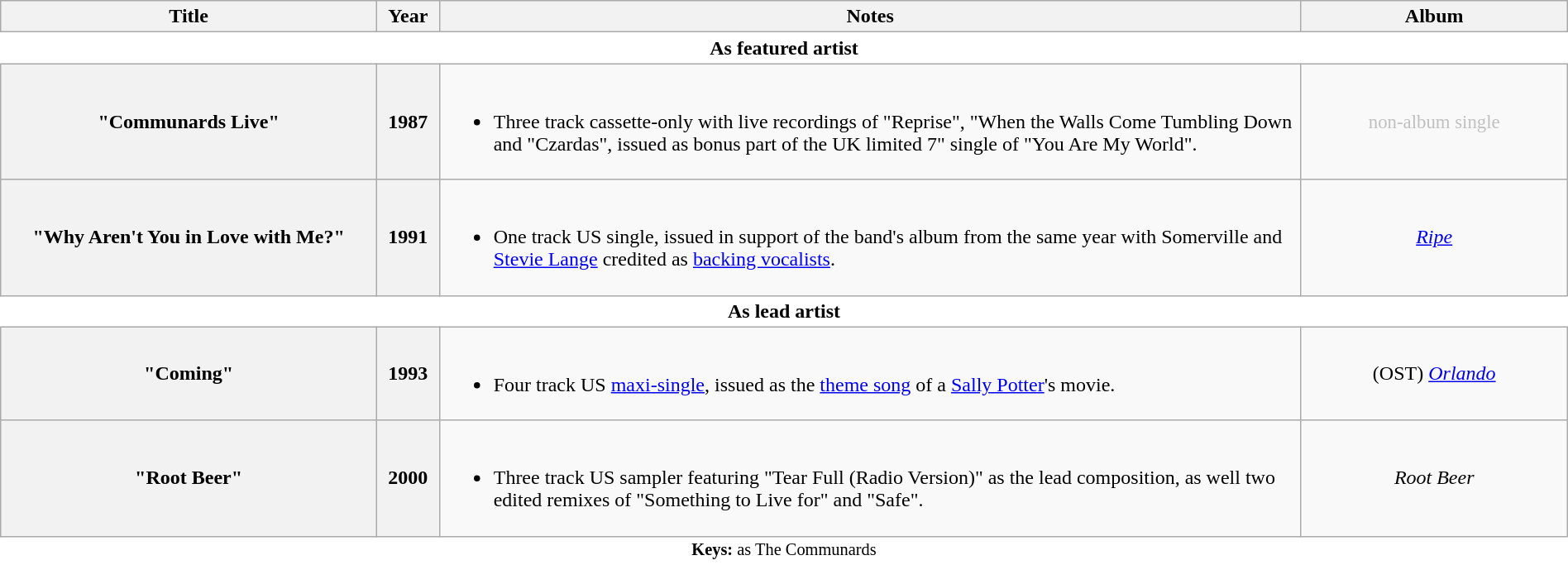<table class="wikitable plainrowheaders" style="text-align:center; width:100%;">
<tr>
<th scope="col" style="width:24%;">Title</th>
<th scope="col" style="width:4%;">Year</th>
<th scope="col" style="width:55%;">Notes</th>
<th scope="col" style="width:17%;">Album</th>
</tr>
<tr>
<th colspan="4" style="width:100%; background:#FFF; border-left:1px solid #FFF; border-right:1px solid #FFF">As featured artist</th>
</tr>
<tr>
<th scope="row">"Communards Live"</th>
<th scope="row">1987</th>
<td align=left><br><ul><li>Three track cassette-only with live recordings of "Reprise", "When the Walls Come Tumbling Down and "Czardas", issued as bonus part of the UK limited 7" single of "You Are My World".</li></ul></td>
<td style="font-size:95%; color:silver">non-album single</td>
</tr>
<tr>
<th scope="row">"Why Aren't You in Love with Me?" </th>
<th scope="row">1991</th>
<td align=left><br><ul><li>One track US single, issued in support of the band's album from the same year with Somerville and <a href='#'>Stevie Lange</a> credited as <a href='#'>backing vocalists</a>.</li></ul></td>
<td><em><a href='#'>Ripe</a></em></td>
</tr>
<tr>
<th colspan="4" style="background:#FFF; border-left:1px solid #FFF; border-right:1px solid #FFF">As lead artist</th>
</tr>
<tr>
<th scope="row">"Coming"</th>
<th scope="row">1993</th>
<td align=left><br><ul><li>Four track US <a href='#'>maxi-single</a>, issued as the <a href='#'>theme song</a> of a <a href='#'>Sally Potter</a>'s movie.</li></ul></td>
<td>(OST) <em><a href='#'>Orlando</a></em></td>
</tr>
<tr>
<th scope="row">"Root Beer"</th>
<th scope="row">2000</th>
<td align=left><br><ul><li>Three track US sampler featuring "Tear Full (Radio Version)" as the lead composition, as well two edited remixes of "Something to Live for" and "Safe".</li></ul></td>
<td><em>Root Beer</em></td>
</tr>
<tr>
<td colspan="4" style="width:100%; background:#FFF; border-bottom:1px solid #FFF; border-left:1px solid #FFF; border-right:1px solid #FFF;font-size:85%"><strong>Keys:</strong>  as The Communards</td>
</tr>
</table>
